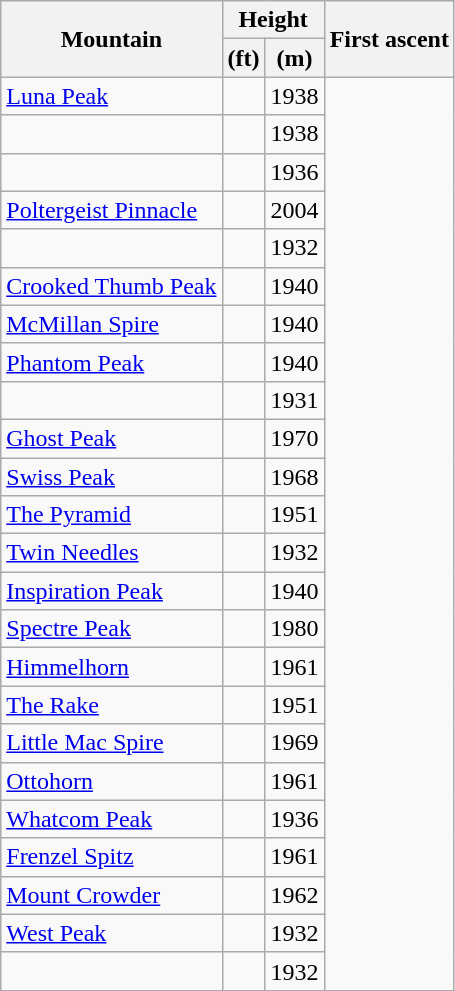<table class="wikitable sortable">
<tr>
<th rowspan=2>Mountain</th>
<th colspan=2>Height</th>
<th rowspan=2>First ascent</th>
</tr>
<tr>
<th>(ft)</th>
<th>(m)</th>
</tr>
<tr>
<td><a href='#'>Luna Peak</a></td>
<td></td>
<td align=middle>1938</td>
</tr>
<tr>
<td></td>
<td></td>
<td align=middle>1938</td>
</tr>
<tr>
<td></td>
<td></td>
<td align=middle>1936</td>
</tr>
<tr>
<td><a href='#'>Poltergeist Pinnacle</a></td>
<td></td>
<td align=middle>2004</td>
</tr>
<tr>
<td></td>
<td></td>
<td align=middle>1932</td>
</tr>
<tr>
<td><a href='#'>Crooked Thumb Peak</a></td>
<td></td>
<td align=middle>1940</td>
</tr>
<tr>
<td><a href='#'>McMillan Spire</a></td>
<td></td>
<td align=middle>1940</td>
</tr>
<tr>
<td><a href='#'>Phantom Peak</a></td>
<td></td>
<td align=middle>1940</td>
</tr>
<tr>
<td></td>
<td></td>
<td align=middle>1931</td>
</tr>
<tr>
<td><a href='#'>Ghost Peak</a></td>
<td></td>
<td align=middle>1970</td>
</tr>
<tr>
<td><a href='#'>Swiss Peak</a></td>
<td></td>
<td align=middle>1968</td>
</tr>
<tr>
<td><a href='#'>The Pyramid</a></td>
<td></td>
<td align=middle>1951</td>
</tr>
<tr>
<td><a href='#'>Twin Needles</a></td>
<td></td>
<td align=middle>1932</td>
</tr>
<tr>
<td><a href='#'>Inspiration Peak</a></td>
<td></td>
<td align=middle>1940</td>
</tr>
<tr>
<td><a href='#'>Spectre Peak</a></td>
<td></td>
<td align=middle>1980</td>
</tr>
<tr>
<td><a href='#'>Himmelhorn</a></td>
<td></td>
<td align=middle>1961</td>
</tr>
<tr>
<td><a href='#'>The Rake</a></td>
<td></td>
<td align=middle>1951</td>
</tr>
<tr>
<td><a href='#'>Little Mac Spire</a></td>
<td></td>
<td align=middle>1969</td>
</tr>
<tr>
<td><a href='#'>Ottohorn</a></td>
<td></td>
<td align=middle>1961</td>
</tr>
<tr>
<td><a href='#'>Whatcom Peak</a></td>
<td></td>
<td align=middle>1936</td>
</tr>
<tr>
<td><a href='#'>Frenzel Spitz</a></td>
<td></td>
<td align=middle>1961</td>
</tr>
<tr>
<td><a href='#'>Mount Crowder</a></td>
<td></td>
<td align=middle>1962</td>
</tr>
<tr>
<td><a href='#'>West Peak</a></td>
<td></td>
<td align=middle>1932</td>
</tr>
<tr>
<td></td>
<td></td>
<td align=middle>1932</td>
</tr>
</table>
